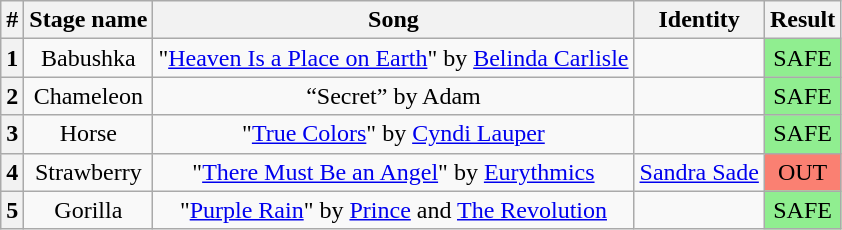<table class="wikitable plainrowheaders" style="text-align: center;">
<tr>
<th>#</th>
<th>Stage name</th>
<th>Song</th>
<th>Identity</th>
<th>Result</th>
</tr>
<tr>
<th>1</th>
<td>Babushka</td>
<td>"<a href='#'>Heaven Is a Place on Earth</a>" by <a href='#'>Belinda Carlisle</a></td>
<td></td>
<td bgcolor="lightgreen">SAFE</td>
</tr>
<tr>
<th>2</th>
<td>Chameleon</td>
<td>“Secret” by Adam</td>
<td></td>
<td bgcolor="lightgreen">SAFE</td>
</tr>
<tr>
<th>3</th>
<td>Horse</td>
<td>"<a href='#'>True Colors</a>" by <a href='#'>Cyndi Lauper</a></td>
<td></td>
<td bgcolor="lightgreen">SAFE</td>
</tr>
<tr>
<th>4</th>
<td>Strawberry</td>
<td>"<a href='#'>There Must Be an Angel</a>" by <a href='#'>Eurythmics</a></td>
<td><a href='#'>Sandra Sade</a></td>
<td bgcolor="salmon">OUT</td>
</tr>
<tr>
<th>5</th>
<td>Gorilla</td>
<td>"<a href='#'>Purple Rain</a>" by <a href='#'>Prince</a> and <a href='#'>The Revolution</a></td>
<td></td>
<td bgcolor="lightgreen">SAFE</td>
</tr>
</table>
